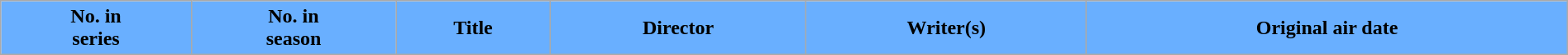<table class="wikitable plainrowheaders" style="width:100%; margin:auto; background:#FFFFF;">
<tr>
<th scope="col" style="background:#69AFFF; color:#000;">No. in<br>series</th>
<th scope="col" style="background:#69AFFF; color:#000;">No. in<br>season</th>
<th scope="col" style="background:#69AFFF; color:#000;">Title</th>
<th scope="col" style="background:#69AFFF; color:#000;">Director</th>
<th scope="col" style="background:#69AFFF; color:#000;">Writer(s)</th>
<th scope="col" style="background:#69AFFF; color:#000;">Original air date<br>






</th>
</tr>
</table>
